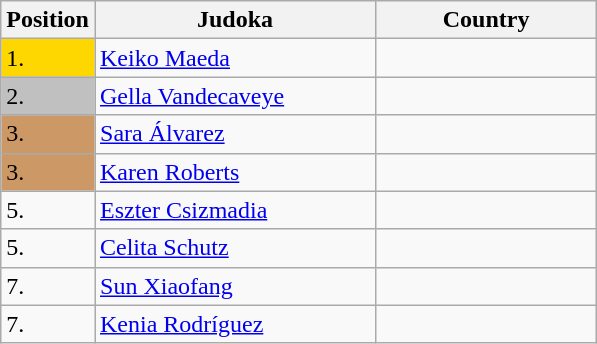<table class=wikitable>
<tr>
<th>Position</th>
<th width=180>Judoka</th>
<th width=140>Country</th>
</tr>
<tr>
<td bgcolor=gold>1.</td>
<td><a href='#'>Keiko Maeda</a></td>
<td></td>
</tr>
<tr>
<td bgcolor=silver>2.</td>
<td><a href='#'>Gella Vandecaveye</a></td>
<td></td>
</tr>
<tr>
<td bgcolor=CC9966>3.</td>
<td><a href='#'>Sara Álvarez</a></td>
<td></td>
</tr>
<tr>
<td bgcolor=CC9966>3.</td>
<td><a href='#'>Karen Roberts</a></td>
<td></td>
</tr>
<tr>
<td>5.</td>
<td><a href='#'>Eszter Csizmadia</a></td>
<td></td>
</tr>
<tr>
<td>5.</td>
<td><a href='#'>Celita Schutz</a></td>
<td></td>
</tr>
<tr>
<td>7.</td>
<td><a href='#'>Sun Xiaofang</a></td>
<td></td>
</tr>
<tr>
<td>7.</td>
<td><a href='#'>Kenia Rodríguez</a></td>
<td></td>
</tr>
</table>
